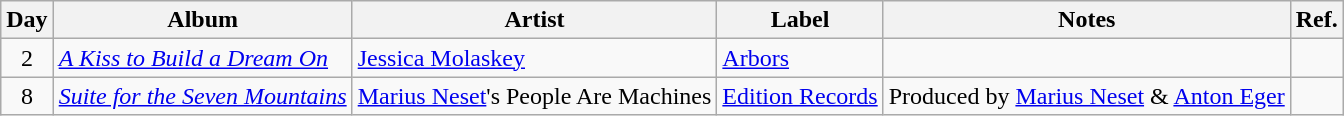<table class="wikitable">
<tr>
<th>Day</th>
<th>Album</th>
<th>Artist</th>
<th>Label</th>
<th>Notes</th>
<th>Ref.</th>
</tr>
<tr>
<td style="text-align:center">2</td>
<td><em><a href='#'>A Kiss to Build a Dream On</a></em></td>
<td><a href='#'>Jessica Molaskey</a></td>
<td><a href='#'>Arbors</a></td>
<td></td>
<td style="text-align:center;"></td>
</tr>
<tr>
<td rowspan="1" style="text-align:center;">8</td>
<td><em><a href='#'>Suite for the Seven Mountains</a></em></td>
<td><a href='#'>Marius Neset</a>'s People Are Machines</td>
<td><a href='#'>Edition Records</a></td>
<td>Produced by <a href='#'>Marius Neset</a> & <a href='#'>Anton Eger</a></td>
<td style="text-align:center;"></td>
</tr>
</table>
